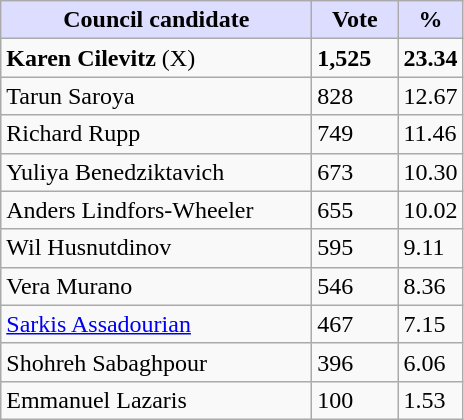<table class="wikitable">
<tr>
<th style="background:#ddf; width:200px;">Council candidate</th>
<th style="background:#ddf; width:50px;">Vote</th>
<th style="background:#ddf; width:30px;">%</th>
</tr>
<tr>
<td><strong>Karen Cilevitz</strong> (X)</td>
<td><strong>1,525</strong></td>
<td><strong>23.34</strong></td>
</tr>
<tr>
<td>Tarun Saroya</td>
<td>828</td>
<td>12.67</td>
</tr>
<tr>
<td>Richard Rupp</td>
<td>749</td>
<td>11.46</td>
</tr>
<tr>
<td>Yuliya Benedziktavich</td>
<td>673</td>
<td>10.30</td>
</tr>
<tr>
<td>Anders Lindfors-Wheeler</td>
<td>655</td>
<td>10.02</td>
</tr>
<tr>
<td>Wil Husnutdinov</td>
<td>595</td>
<td>9.11</td>
</tr>
<tr>
<td>Vera Murano</td>
<td>546</td>
<td>8.36</td>
</tr>
<tr>
<td><a href='#'>Sarkis Assadourian</a></td>
<td>467</td>
<td>7.15</td>
</tr>
<tr>
<td>Shohreh Sabaghpour</td>
<td>396</td>
<td>6.06</td>
</tr>
<tr>
<td>Emmanuel Lazaris</td>
<td>100</td>
<td>1.53</td>
</tr>
</table>
